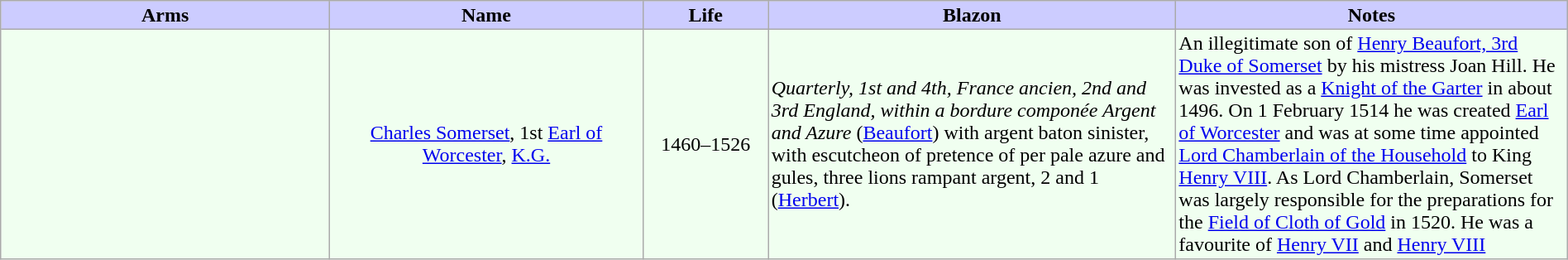<table width="100%" border="1" cellpadding="2" cellspacing="0" style="margin: 0.5em 0.3em 0.5em 0; background: #f9f9f9; border: 1px #aaa solid; border-collapse: collapse;">
<tr>
<th width="21%" bgcolor = "#ccccff">Arms</th>
<th width="20%" bgcolor = "#ccccff">Name</th>
<th width="8%" bgcolor = "#ccccff">Life</th>
<th width="26%" bgcolor = "#ccccff">Blazon</th>
<th width="26%" bgcolor = "#ccccff">Notes</th>
</tr>
<tr bgcolor=f0fff0>
<td align="center"></td>
<td align="center"><a href='#'>Charles Somerset</a>, 1st <a href='#'>Earl of Worcester</a>, <a href='#'>K.G.</a></td>
<td align="center">1460–1526</td>
<td><em>Quarterly, 1st and 4th, France ancien, 2nd and 3rd England, within a bordure componée Argent and Azure</em> (<a href='#'>Beaufort</a>) with argent baton sinister, with escutcheon of pretence of per pale azure and gules, three lions rampant argent, 2 and 1 (<a href='#'>Herbert</a>).</td>
<td>An illegitimate son of <a href='#'>Henry Beaufort, 3rd Duke of Somerset</a> by his mistress Joan Hill. He was invested as a <a href='#'>Knight of the Garter</a> in about 1496. On 1 February 1514 he was created <a href='#'>Earl of Worcester</a> and was at some time appointed <a href='#'>Lord Chamberlain of the Household</a> to King <a href='#'>Henry VIII</a>. As Lord Chamberlain, Somerset was largely responsible for the preparations for the <a href='#'>Field of Cloth of Gold</a> in 1520. He was a favourite of <a href='#'>Henry VII</a> and <a href='#'>Henry VIII</a></td>
</tr>
</table>
